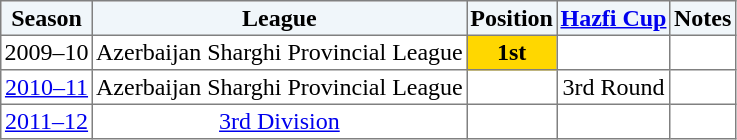<table border="1" cellpadding="2" style="border-collapse:collapse; text-align:center; font-size:normal;">
<tr style="background:#f0f6fa;">
<th>Season</th>
<th>League</th>
<th>Position</th>
<th><a href='#'>Hazfi Cup</a></th>
<th>Notes</th>
</tr>
<tr>
<td>2009–10</td>
<td>Azerbaijan Sharghi Provincial League</td>
<td bgcolor=gold><strong>1st</strong></td>
<td></td>
<td></td>
</tr>
<tr>
<td><a href='#'>2010–11</a></td>
<td>Azerbaijan Sharghi Provincial League</td>
<td></td>
<td>3rd Round</td>
<td></td>
</tr>
<tr>
<td><a href='#'>2011–12</a></td>
<td><a href='#'>3rd Division</a></td>
<td></td>
<td></td>
<td></td>
</tr>
</table>
